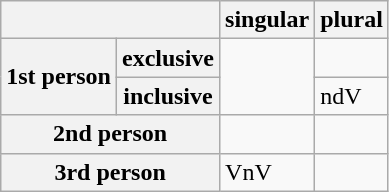<table class="wikitable">
<tr>
<th colspan="2"></th>
<th>singular</th>
<th>plural</th>
</tr>
<tr>
<th rowspan="2">1st person</th>
<th>exclusive</th>
<td rowspan="2"></td>
<td></td>
</tr>
<tr>
<th>inclusive</th>
<td>ndV</td>
</tr>
<tr>
<th colspan="2">2nd person</th>
<td></td>
<td></td>
</tr>
<tr>
<th colspan="2">3rd person</th>
<td>VnV</td>
<td></td>
</tr>
</table>
